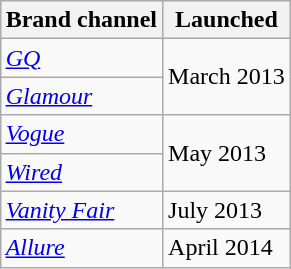<table class="wikitable" align=right>
<tr>
<th>Brand channel</th>
<th>Launched</th>
</tr>
<tr>
<td><em><a href='#'>GQ</a></em></td>
<td rowspan=2>March 2013</td>
</tr>
<tr>
<td><em><a href='#'>Glamour</a></em></td>
</tr>
<tr>
<td><em><a href='#'>Vogue</a></em></td>
<td rowspan=2>May 2013</td>
</tr>
<tr>
<td><em><a href='#'>Wired</a></em></td>
</tr>
<tr>
<td><em><a href='#'>Vanity Fair</a></em></td>
<td>July 2013</td>
</tr>
<tr>
<td><em><a href='#'>Allure</a></em></td>
<td>April 2014</td>
</tr>
</table>
